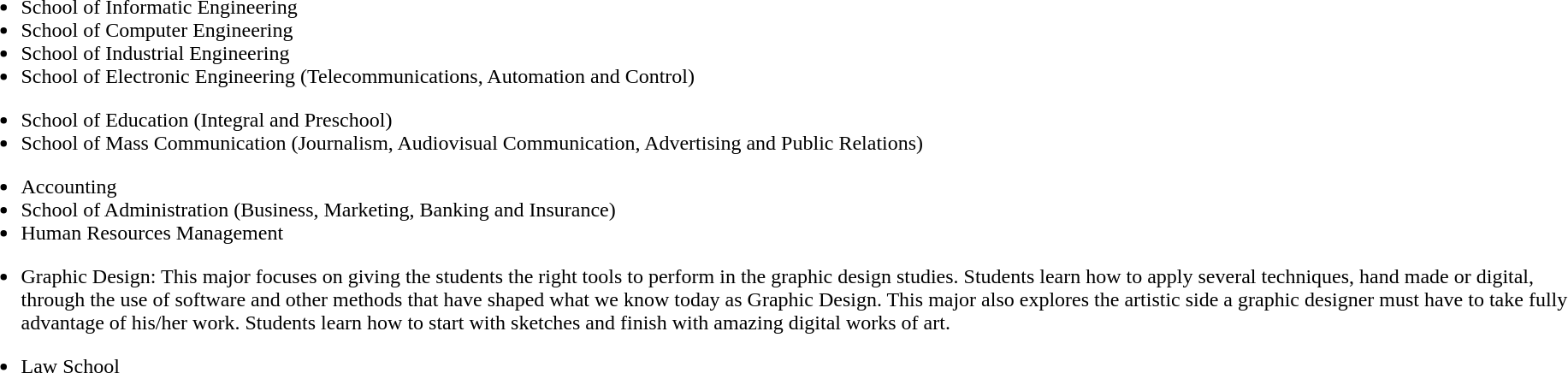<table>
<tr>
<td valign="top"><br><ul><li>School of Informatic Engineering</li><li>School of Computer Engineering</li><li>School of Industrial Engineering</li><li>School of Electronic Engineering (Telecommunications, Automation and Control)</li></ul><ul><li>School of Education (Integral and Preschool)</li><li>School of Mass Communication (Journalism, Audiovisual Communication, Advertising and Public Relations)</li></ul><ul><li>Accounting</li><li>School of Administration (Business, Marketing, Banking and Insurance)</li><li>Human Resources Management</li></ul><ul><li>Graphic Design: This major focuses on giving the students the right tools to perform in the graphic design studies. Students learn how to apply several techniques, hand made or digital, through the use of software and other methods that have shaped what we know today as Graphic Design. This major also explores the artistic side a graphic designer must have to take fully advantage of his/her work. Students learn how to start with sketches and finish with amazing digital works of art.</li></ul><ul><li>Law School</li></ul></td>
</tr>
</table>
